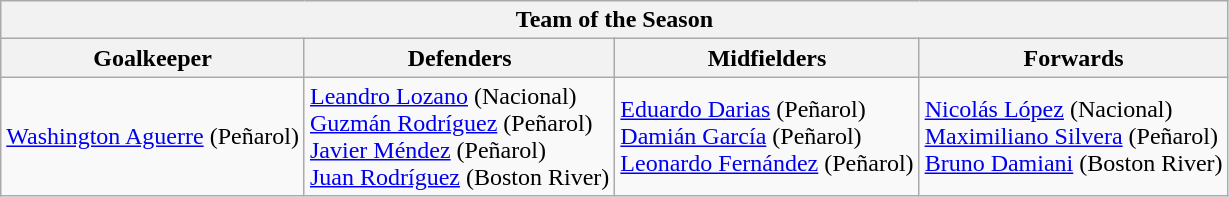<table class="wikitable">
<tr>
<th colspan="13">Team of the Season</th>
</tr>
<tr>
<th>Goalkeeper</th>
<th>Defenders</th>
<th>Midfielders</th>
<th>Forwards</th>
</tr>
<tr>
<td> <a href='#'>Washington Aguerre</a> (Peñarol)</td>
<td> <a href='#'>Leandro Lozano</a> (Nacional)<br> <a href='#'>Guzmán Rodríguez</a> (Peñarol)<br> <a href='#'>Javier Méndez</a> (Peñarol)<br> <a href='#'>Juan Rodríguez</a> (Boston River)</td>
<td> <a href='#'>Eduardo Darias</a> (Peñarol)<br> <a href='#'>Damián García</a> (Peñarol)<br> <a href='#'>Leonardo Fernández</a> (Peñarol)</td>
<td> <a href='#'>Nicolás López</a> (Nacional)<br> <a href='#'>Maximiliano Silvera</a> (Peñarol)<br> <a href='#'>Bruno Damiani</a> (Boston River)</td>
</tr>
</table>
